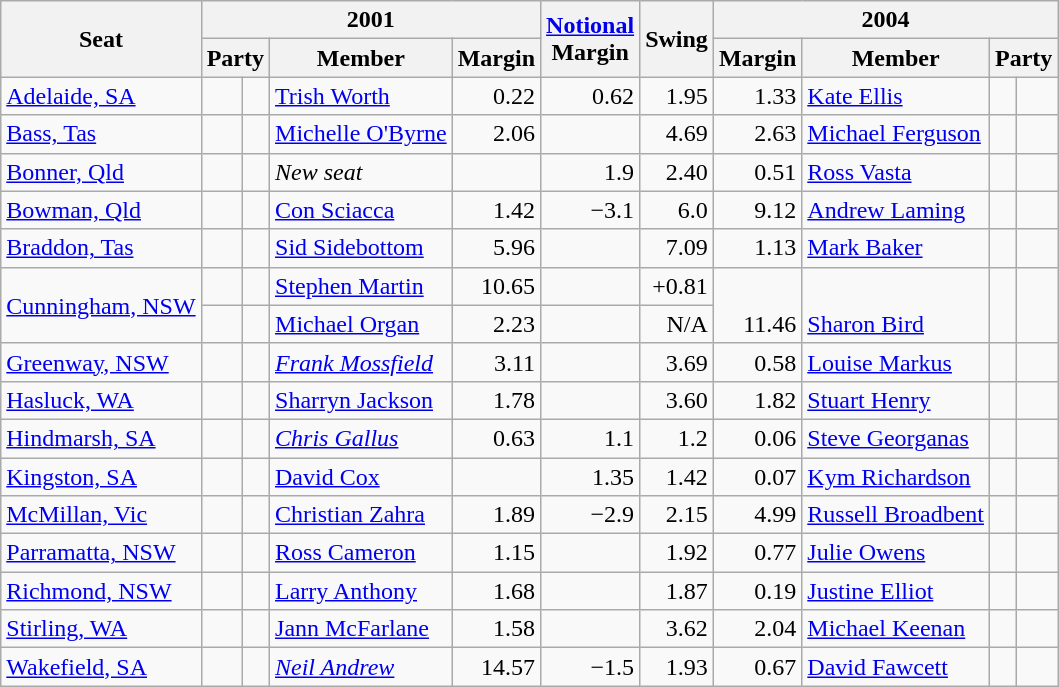<table class="wikitable">
<tr>
<th rowspan="2">Seat</th>
<th colspan="4">2001</th>
<th rowspan="2"><a href='#'>Notional</a><br>Margin</th>
<th rowspan="2">Swing</th>
<th colspan="4">2004</th>
</tr>
<tr>
<th colspan="2">Party</th>
<th>Member</th>
<th>Margin</th>
<th>Margin</th>
<th>Member</th>
<th colspan="2">Party</th>
</tr>
<tr>
<td><a href='#'>Adelaide, SA</a></td>
<td> </td>
<td></td>
<td><a href='#'>Trish Worth</a></td>
<td align=right>0.22</td>
<td align=right>0.62</td>
<td align=right>1.95</td>
<td align=right>1.33</td>
<td><a href='#'>Kate Ellis</a></td>
<td></td>
<td> </td>
</tr>
<tr>
<td><a href='#'>Bass, Tas</a></td>
<td> </td>
<td></td>
<td><a href='#'>Michelle O'Byrne</a></td>
<td align=right>2.06</td>
<td align=right></td>
<td align=right>4.69</td>
<td align=right>2.63</td>
<td><a href='#'>Michael Ferguson</a></td>
<td></td>
<td> </td>
</tr>
<tr>
<td><a href='#'>Bonner, Qld</a></td>
<td> </td>
<td></td>
<td><em>New seat</em></td>
<td align=right></td>
<td align=right>1.9</td>
<td align=right>2.40</td>
<td align=right>0.51</td>
<td><a href='#'>Ross Vasta</a></td>
<td></td>
<td> </td>
</tr>
<tr>
<td><a href='#'>Bowman, Qld</a></td>
<td> </td>
<td></td>
<td><a href='#'>Con Sciacca</a></td>
<td align=right>1.42</td>
<td align=right>−3.1</td>
<td align=right>6.0</td>
<td align=right>9.12</td>
<td><a href='#'>Andrew Laming</a></td>
<td></td>
<td> </td>
</tr>
<tr>
<td><a href='#'>Braddon, Tas</a></td>
<td> </td>
<td></td>
<td><a href='#'>Sid Sidebottom</a></td>
<td align=right>5.96</td>
<td align=right></td>
<td align=right>7.09</td>
<td align=right>1.13</td>
<td><a href='#'>Mark Baker</a></td>
<td></td>
<td> </td>
</tr>
<tr>
<td rowspan="2"><a href='#'>Cunningham, NSW</a></td>
<td> </td>
<td></td>
<td><a href='#'>Stephen Martin</a></td>
<td align=right>10.65</td>
<td align=right></td>
<td align=right>+0.81</td>
<td rowspan="2" valign="bottom" align="right">11.46</td>
<td rowspan="2" valign="bottom"><a href='#'>Sharon Bird</a></td>
<td rowspan="2" valign="bottom"></td>
<td rowspan="2" ></td>
</tr>
<tr>
<td> </td>
<td></td>
<td><a href='#'>Michael Organ</a></td>
<td align=right>2.23</td>
<td align=right></td>
<td align=right>N/A</td>
</tr>
<tr>
<td><a href='#'>Greenway, NSW</a></td>
<td> </td>
<td></td>
<td><em><a href='#'>Frank Mossfield</a></em></td>
<td align=right>3.11</td>
<td align=right></td>
<td align=right>3.69</td>
<td align=right>0.58</td>
<td><a href='#'>Louise Markus</a></td>
<td></td>
<td> </td>
</tr>
<tr>
<td><a href='#'>Hasluck, WA</a></td>
<td> </td>
<td></td>
<td><a href='#'>Sharryn Jackson</a></td>
<td align=right>1.78</td>
<td align=right></td>
<td align=right>3.60</td>
<td align=right>1.82</td>
<td><a href='#'>Stuart Henry</a></td>
<td></td>
<td> </td>
</tr>
<tr>
<td><a href='#'>Hindmarsh, SA</a></td>
<td> </td>
<td></td>
<td><em><a href='#'>Chris Gallus</a></em></td>
<td align=right>0.63</td>
<td align=right>1.1</td>
<td align=right>1.2</td>
<td align=right>0.06</td>
<td><a href='#'>Steve Georganas</a></td>
<td></td>
<td> </td>
</tr>
<tr>
<td><a href='#'>Kingston, SA</a></td>
<td> </td>
<td></td>
<td><a href='#'>David Cox</a></td>
<td align=right></td>
<td align=right>1.35</td>
<td align=right>1.42</td>
<td align=right>0.07</td>
<td><a href='#'>Kym Richardson</a></td>
<td></td>
<td> </td>
</tr>
<tr>
<td><a href='#'>McMillan, Vic</a></td>
<td> </td>
<td></td>
<td><a href='#'>Christian Zahra</a></td>
<td align=right>1.89</td>
<td align=right>−2.9</td>
<td align=right>2.15</td>
<td align=right>4.99</td>
<td><a href='#'>Russell Broadbent</a></td>
<td></td>
<td> </td>
</tr>
<tr>
<td><a href='#'>Parramatta, NSW</a></td>
<td> </td>
<td></td>
<td><a href='#'>Ross Cameron</a></td>
<td align=right>1.15</td>
<td align=right></td>
<td align=right>1.92</td>
<td align=right>0.77</td>
<td><a href='#'>Julie Owens</a></td>
<td></td>
<td> </td>
</tr>
<tr>
<td><a href='#'>Richmond, NSW</a></td>
<td> </td>
<td></td>
<td><a href='#'>Larry Anthony</a></td>
<td align=right>1.68</td>
<td align=right></td>
<td align=right>1.87</td>
<td align=right>0.19</td>
<td><a href='#'>Justine Elliot</a></td>
<td></td>
<td> </td>
</tr>
<tr>
<td><a href='#'>Stirling, WA</a></td>
<td> </td>
<td></td>
<td><a href='#'>Jann McFarlane</a></td>
<td align=right>1.58</td>
<td align=right></td>
<td align=right>3.62</td>
<td align=right>2.04</td>
<td><a href='#'>Michael Keenan</a></td>
<td></td>
<td> </td>
</tr>
<tr>
<td><a href='#'>Wakefield, SA</a></td>
<td> </td>
<td></td>
<td><em><a href='#'>Neil Andrew</a></em></td>
<td align=right>14.57</td>
<td align=right>−1.5</td>
<td align=right>1.93</td>
<td align=right>0.67</td>
<td><a href='#'>David Fawcett</a></td>
<td></td>
<td> </td>
</tr>
</table>
